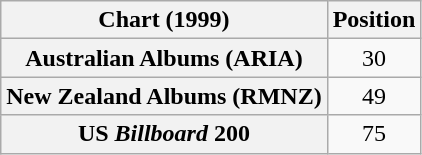<table class="wikitable sortable plainrowheaders" style="text-align:center">
<tr>
<th scope="col">Chart (1999)</th>
<th scope="col">Position</th>
</tr>
<tr>
<th scope="row">Australian Albums (ARIA)</th>
<td>30</td>
</tr>
<tr>
<th scope="row">New Zealand Albums (RMNZ)</th>
<td>49</td>
</tr>
<tr>
<th scope="row">US <em>Billboard</em> 200</th>
<td>75</td>
</tr>
</table>
